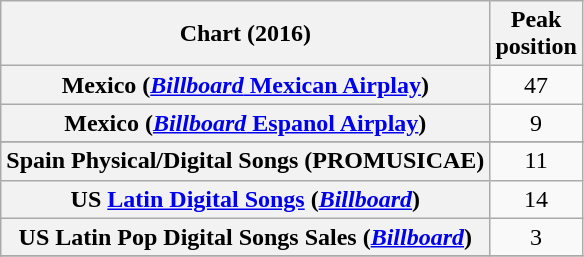<table class="wikitable sortable plainrowheaders" style="text-align:center">
<tr>
<th scope="col">Chart (2016)</th>
<th scope="col">Peak<br> position</th>
</tr>
<tr>
<th scope="row">Mexico (<a href='#'><em>Billboard</em> Mexican Airplay</a>)</th>
<td align="center">47</td>
</tr>
<tr>
<th scope="row">Mexico (<a href='#'><em>Billboard</em> Espanol Airplay</a>)</th>
<td align="center">9</td>
</tr>
<tr>
</tr>
<tr>
<th scope="row">Spain Physical/Digital Songs (PROMUSICAE)</th>
<td align="center">11</td>
</tr>
<tr>
<th scope="row">US <a href='#'>Latin Digital Songs</a> (<em><a href='#'>Billboard</a></em>)</th>
<td align="center">14</td>
</tr>
<tr>
<th scope="row">US Latin Pop Digital Songs Sales (<em><a href='#'>Billboard</a></em>)</th>
<td align="center">3</td>
</tr>
<tr>
</tr>
</table>
